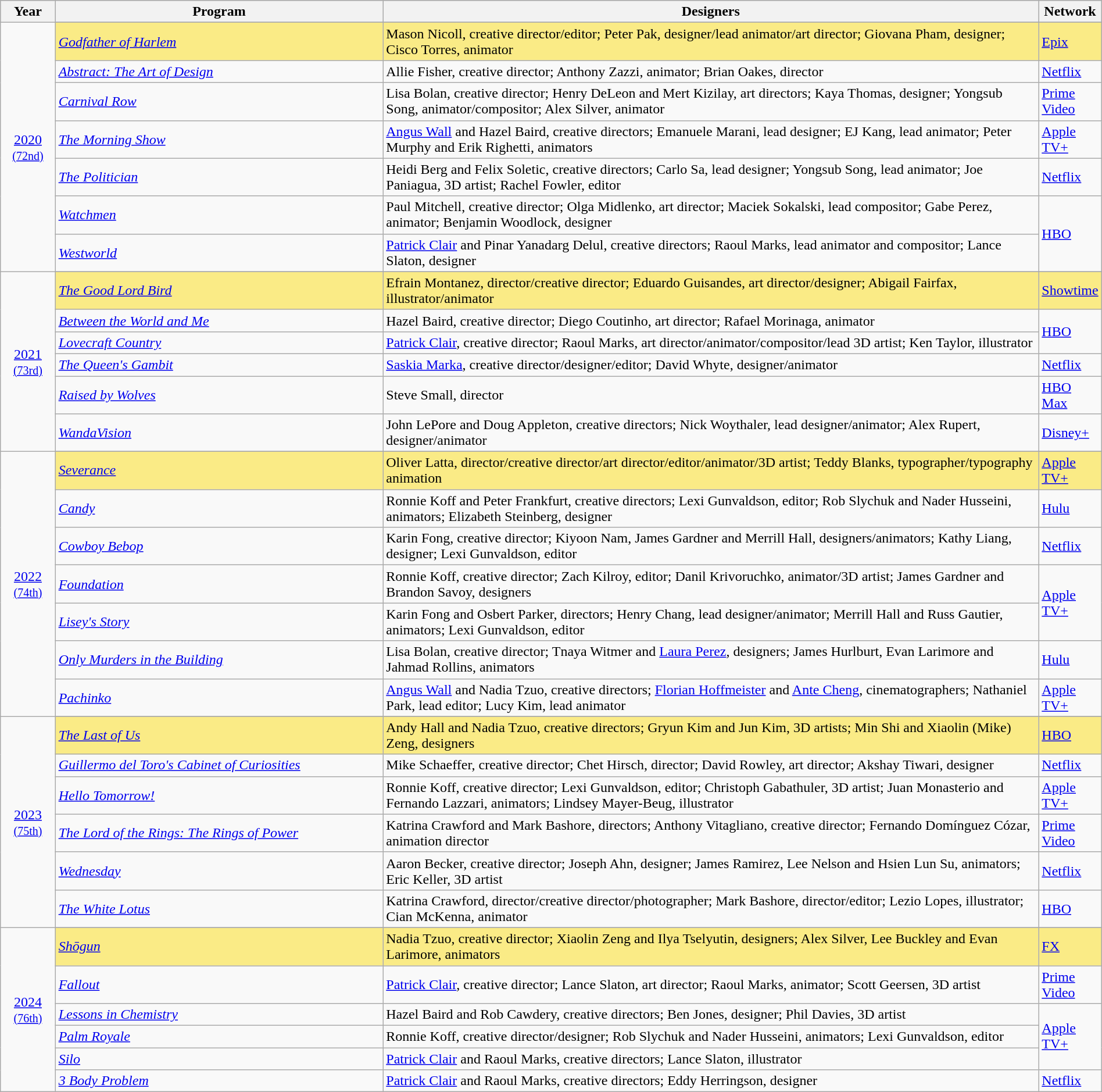<table class="wikitable" style="width:100%">
<tr bgcolor="#bebebe">
<th width="5%">Year</th>
<th width="30%">Program</th>
<th width="60%">Designers</th>
<th width="5%">Network</th>
</tr>
<tr>
<td rowspan=8 style="text-align:center"><a href='#'>2020</a><br><small><a href='#'>(72nd)</a></small><br></td>
</tr>
<tr style="background:#FAEB86">
<td><em><a href='#'>Godfather of Harlem</a></em></td>
<td>Mason Nicoll, creative director/editor; Peter Pak, designer/lead animator/art director; Giovana Pham, designer; Cisco Torres, animator</td>
<td><a href='#'>Epix</a></td>
</tr>
<tr>
<td><em><a href='#'>Abstract: The Art of Design</a></em></td>
<td>Allie Fisher, creative director; Anthony Zazzi, animator; Brian Oakes, director</td>
<td><a href='#'>Netflix</a></td>
</tr>
<tr>
<td><em><a href='#'>Carnival Row</a></em></td>
<td>Lisa Bolan, creative director; Henry DeLeon and Mert Kizilay, art directors; Kaya Thomas, designer; Yongsub Song, animator/compositor; Alex Silver, animator</td>
<td><a href='#'>Prime Video</a></td>
</tr>
<tr>
<td><em><a href='#'>The Morning Show</a></em></td>
<td><a href='#'>Angus Wall</a> and Hazel Baird, creative directors; Emanuele Marani, lead designer; EJ Kang, lead animator; Peter Murphy and Erik Righetti, animators</td>
<td><a href='#'>Apple TV+</a></td>
</tr>
<tr>
<td><em><a href='#'>The Politician</a></em></td>
<td>Heidi Berg and Felix Soletic, creative directors; Carlo Sa, lead designer; Yongsub Song, lead animator; Joe Paniagua, 3D artist; Rachel Fowler, editor</td>
<td><a href='#'>Netflix</a></td>
</tr>
<tr>
<td><em><a href='#'>Watchmen</a></em></td>
<td>Paul Mitchell, creative director; Olga Midlenko, art director; Maciek Sokalski, lead compositor; Gabe Perez, animator; Benjamin Woodlock, designer</td>
<td rowspan=2><a href='#'>HBO</a></td>
</tr>
<tr>
<td><em><a href='#'>Westworld</a></em></td>
<td><a href='#'>Patrick Clair</a> and Pinar Yanadarg Delul, creative directors; Raoul Marks, lead animator and compositor; Lance Slaton, designer</td>
</tr>
<tr>
<td rowspan=7 style="text-align:center"><a href='#'>2021</a><br><small><a href='#'>(73rd)</a></small><br></td>
</tr>
<tr style="background:#FAEB86">
<td><em><a href='#'>The Good Lord Bird</a></em></td>
<td>Efrain Montanez, director/creative director; Eduardo Guisandes, art director/designer; Abigail Fairfax, illustrator/animator</td>
<td><a href='#'>Showtime</a></td>
</tr>
<tr>
<td><em><a href='#'>Between the World and Me</a></em></td>
<td>Hazel Baird, creative director; Diego Coutinho, art director; Rafael Morinaga, animator</td>
<td rowspan=2><a href='#'>HBO</a></td>
</tr>
<tr>
<td><em><a href='#'>Lovecraft Country</a></em></td>
<td><a href='#'>Patrick Clair</a>, creative director; Raoul Marks, art director/animator/compositor/lead 3D artist; Ken Taylor, illustrator</td>
</tr>
<tr>
<td><em><a href='#'>The Queen's Gambit</a></em></td>
<td><a href='#'>Saskia Marka</a>, creative director/designer/editor; David Whyte, designer/animator</td>
<td><a href='#'>Netflix</a></td>
</tr>
<tr>
<td><em><a href='#'>Raised by Wolves</a></em></td>
<td>Steve Small, director</td>
<td><a href='#'>HBO Max</a></td>
</tr>
<tr>
<td><em><a href='#'>WandaVision</a></em></td>
<td>John LePore and Doug Appleton, creative directors; Nick Woythaler, lead designer/animator; Alex Rupert, designer/animator</td>
<td><a href='#'>Disney+</a></td>
</tr>
<tr>
<td rowspan=8 style="text-align:center"><a href='#'>2022</a><br><small><a href='#'>(74th)</a></small><br></td>
</tr>
<tr style="background:#FAEB86">
<td><em><a href='#'>Severance</a></em></td>
<td>Oliver Latta, director/creative director/art director/editor/animator/3D artist; Teddy Blanks, typographer/typography animation</td>
<td><a href='#'>Apple TV+</a></td>
</tr>
<tr>
<td><em><a href='#'>Candy</a></em></td>
<td>Ronnie Koff and Peter Frankfurt, creative directors; Lexi Gunvaldson, editor; Rob Slychuk and Nader Husseini, animators; Elizabeth Steinberg, designer</td>
<td><a href='#'>Hulu</a></td>
</tr>
<tr>
<td><em><a href='#'>Cowboy Bebop</a></em></td>
<td>Karin Fong, creative director; Kiyoon Nam, James Gardner and Merrill Hall, designers/animators; Kathy Liang, designer; Lexi Gunvaldson, editor</td>
<td><a href='#'>Netflix</a></td>
</tr>
<tr>
<td><em><a href='#'>Foundation</a></em></td>
<td>Ronnie Koff, creative director; Zach Kilroy, editor; Danil Krivoruchko, animator/3D artist; James Gardner and Brandon Savoy, designers</td>
<td rowspan="2"><a href='#'>Apple TV+</a></td>
</tr>
<tr>
<td><em><a href='#'>Lisey's Story</a></em></td>
<td>Karin Fong and Osbert Parker, directors; Henry Chang, lead designer/animator; Merrill Hall and Russ Gautier, animators; Lexi Gunvaldson, editor</td>
</tr>
<tr>
<td><em><a href='#'>Only Murders in the Building</a></em></td>
<td>Lisa Bolan, creative director; Tnaya Witmer and <a href='#'>Laura Perez</a>, designers; James Hurlburt, Evan Larimore and Jahmad Rollins, animators</td>
<td><a href='#'>Hulu</a></td>
</tr>
<tr>
<td><em><a href='#'>Pachinko</a></em></td>
<td><a href='#'>Angus Wall</a> and Nadia Tzuo, creative directors; <a href='#'>Florian Hoffmeister</a> and <a href='#'>Ante Cheng</a>, cinematographers; Nathaniel Park, lead editor; Lucy Kim, lead animator</td>
<td><a href='#'>Apple TV+</a></td>
</tr>
<tr>
<td rowspan=7 style="text-align:center"><a href='#'>2023</a><br><small><a href='#'>(75th)</a></small><br></td>
</tr>
<tr style="background:#FAEB86">
<td><em><a href='#'>The Last of Us</a></em></td>
<td>Andy Hall and Nadia Tzuo, creative directors; Gryun Kim and Jun Kim, 3D artists; Min Shi and Xiaolin (Mike) Zeng, designers</td>
<td><a href='#'>HBO</a></td>
</tr>
<tr>
<td><em><a href='#'>Guillermo del Toro's Cabinet of Curiosities</a></em></td>
<td>Mike Schaeffer, creative director; Chet Hirsch, director; David Rowley, art director; Akshay Tiwari, designer</td>
<td><a href='#'>Netflix</a></td>
</tr>
<tr>
<td><em><a href='#'>Hello Tomorrow!</a></em></td>
<td>Ronnie Koff, creative director; Lexi Gunvaldson, editor; Christoph Gabathuler, 3D artist; Juan Monasterio and Fernando Lazzari, animators; Lindsey Mayer-Beug, illustrator</td>
<td><a href='#'>Apple TV+</a></td>
</tr>
<tr>
<td><em><a href='#'>The Lord of the Rings: The Rings of Power</a></em></td>
<td>Katrina Crawford and Mark Bashore, directors; Anthony Vitagliano, creative director; Fernando Domínguez Cózar, animation director</td>
<td><a href='#'>Prime Video</a></td>
</tr>
<tr>
<td><em><a href='#'>Wednesday</a></em></td>
<td>Aaron Becker, creative director; Joseph Ahn, designer; James Ramirez, Lee Nelson and Hsien Lun Su, animators; Eric Keller, 3D artist</td>
<td><a href='#'>Netflix</a></td>
</tr>
<tr>
<td><em><a href='#'>The White Lotus</a></em></td>
<td>Katrina Crawford, director/creative director/photographer; Mark Bashore, director/editor; Lezio Lopes, illustrator; Cian McKenna, animator</td>
<td><a href='#'>HBO</a></td>
</tr>
<tr>
<td rowspan=7 style="text-align:center"><a href='#'>2024</a><br><small><a href='#'>(76th)</a></small><br></td>
</tr>
<tr style="background:#FAEB86">
<td><em><a href='#'>Shōgun</a></em></td>
<td>Nadia Tzuo, creative director; Xiaolin Zeng and Ilya Tselyutin, designers; Alex Silver, Lee Buckley and Evan Larimore, animators</td>
<td><a href='#'>FX</a></td>
</tr>
<tr>
<td><em><a href='#'>Fallout</a></em></td>
<td><a href='#'>Patrick Clair</a>, creative director; Lance Slaton, art director; Raoul Marks, animator; Scott Geersen, 3D artist</td>
<td><a href='#'>Prime Video</a></td>
</tr>
<tr>
<td><em><a href='#'>Lessons in Chemistry</a></em></td>
<td>Hazel Baird and Rob Cawdery, creative directors; Ben Jones, designer; Phil Davies, 3D artist</td>
<td rowspan="3"><a href='#'>Apple TV+</a></td>
</tr>
<tr>
<td><em><a href='#'>Palm Royale</a></em></td>
<td>Ronnie Koff, creative director/designer; Rob Slychuk and Nader Husseini, animators; Lexi Gunvaldson, editor</td>
</tr>
<tr>
<td><em><a href='#'>Silo</a></em></td>
<td><a href='#'>Patrick Clair</a> and Raoul Marks, creative directors; Lance Slaton, illustrator</td>
</tr>
<tr>
<td><em><a href='#'>3 Body Problem</a></em></td>
<td><a href='#'>Patrick Clair</a> and Raoul Marks, creative directors; Eddy Herringson, designer</td>
<td><a href='#'>Netflix</a></td>
</tr>
</table>
